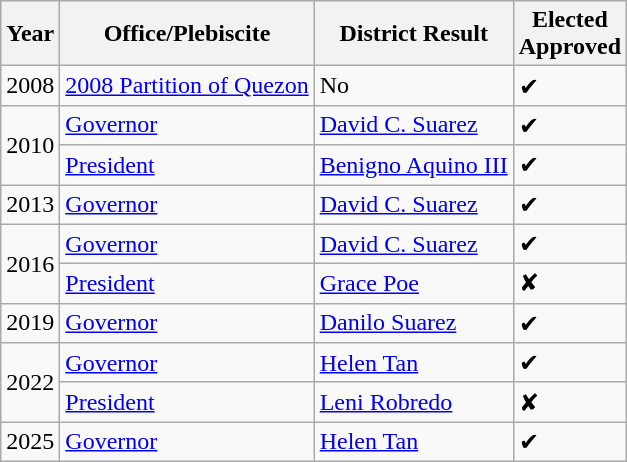<table class=wikitable>
<tr>
<th>Year</th>
<th>Office/Plebiscite</th>
<th>District Result</th>
<th>Elected<br>Approved</th>
</tr>
<tr>
<td>2008</td>
<td><a href='#'>2008 Partition of Quezon</a></td>
<td>No</td>
<td>✔</td>
</tr>
<tr>
<td rowspan=2>2010</td>
<td><a href='#'>Governor</a></td>
<td><a href='#'>David C. Suarez</a></td>
<td>✔</td>
</tr>
<tr>
<td><a href='#'>President</a></td>
<td><a href='#'>Benigno Aquino III</a></td>
<td>✔</td>
</tr>
<tr>
<td>2013</td>
<td><a href='#'>Governor</a></td>
<td><a href='#'>David C. Suarez</a></td>
<td>✔</td>
</tr>
<tr>
<td rowspan=2>2016</td>
<td><a href='#'>Governor</a></td>
<td><a href='#'>David C. Suarez</a></td>
<td>✔</td>
</tr>
<tr>
<td><a href='#'>President</a></td>
<td><a href='#'>Grace Poe</a></td>
<td>✘</td>
</tr>
<tr>
<td>2019</td>
<td><a href='#'>Governor</a></td>
<td><a href='#'>Danilo Suarez</a></td>
<td>✔</td>
</tr>
<tr>
<td rowspan=2>2022</td>
<td><a href='#'>Governor</a></td>
<td><a href='#'>Helen Tan</a></td>
<td>✔</td>
</tr>
<tr>
<td><a href='#'>President</a></td>
<td><a href='#'>Leni Robredo</a></td>
<td>✘</td>
</tr>
<tr>
<td>2025</td>
<td><a href='#'>Governor</a></td>
<td><a href='#'>Helen Tan</a></td>
<td>✔</td>
</tr>
</table>
